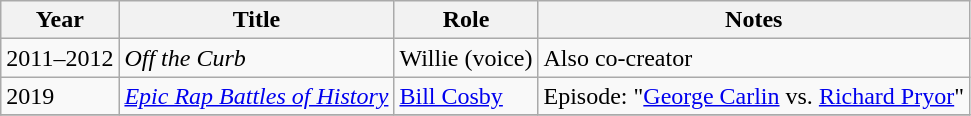<table class="wikitable sortable">
<tr>
<th>Year</th>
<th>Title</th>
<th>Role</th>
<th>Notes</th>
</tr>
<tr>
<td>2011–2012</td>
<td><em>Off the Curb</em></td>
<td>Willie (voice)</td>
<td>Also co-creator</td>
</tr>
<tr>
<td>2019</td>
<td><em><a href='#'>Epic Rap Battles of History</a></em></td>
<td><a href='#'>Bill Cosby</a></td>
<td>Episode: "<a href='#'>George Carlin</a> vs. <a href='#'>Richard Pryor</a>"</td>
</tr>
<tr>
</tr>
</table>
